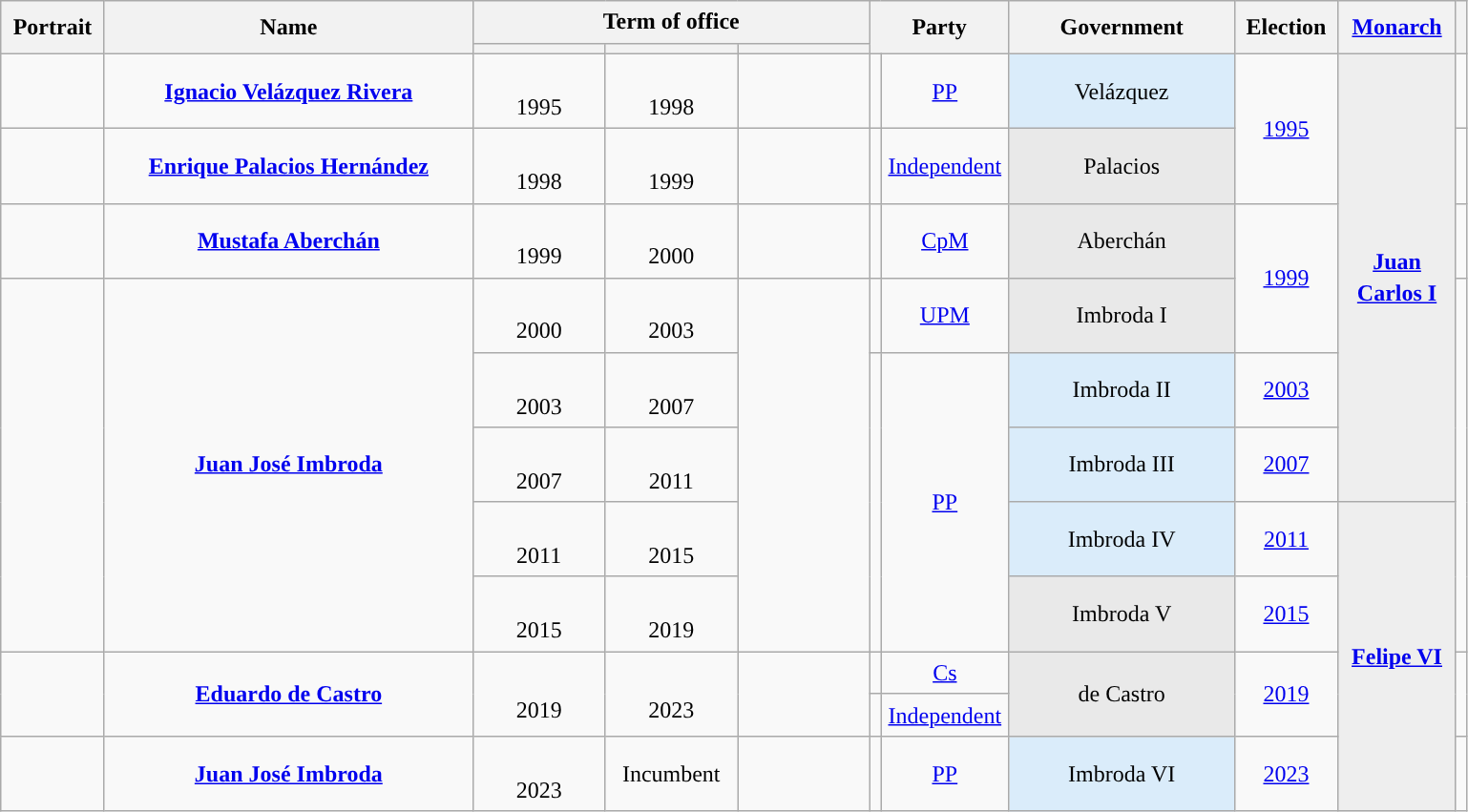<table class="wikitable" style="line-height:1.4em; text-align:center; border:1px #aaf solid;">
<tr>
<th rowspan="2" width="65">Portrait</th>
<th rowspan="2" width="250">Name<br></th>
<th colspan="3">Term of office</th>
<th rowspan="2" colspan="2" width="90">Party</th>
<th rowspan="2" width="150">Government<br></th>
<th rowspan="2" width="65">Election</th>
<th rowspan="2" width="75"><a href='#'>Monarch</a><br></th>
<th rowspan="2"></th>
</tr>
<tr>
<th width="85"></th>
<th width="85"></th>
<th width="85"></th>
</tr>
<tr>
<td></td>
<td><strong><a href='#'>Ignacio Velázquez Rivera</a></strong><br></td>
<td class="nowrap"><br>1995</td>
<td class="nowrap"><br>1998<br></td>
<td style="font-size:95%;"></td>
<td style="background:"></td>
<td><a href='#'>PP</a></td>
<td style="background:#DAECFA;">Velázquez<br></td>
<td rowspan="2"><a href='#'>1995</a></td>
<td scope="row" style="text-align:center;" rowspan="6" bgcolor="#EEEEEE"><br><strong><a href='#'>Juan Carlos I</a></strong><br><br></td>
<td><br></td>
</tr>
<tr>
<td></td>
<td><strong><a href='#'>Enrique Palacios Hernández</a></strong><br></td>
<td class="nowrap"><br>1998</td>
<td class="nowrap"><br>1999</td>
<td style="font-size:95%;"></td>
<td style="background:"></td>
<td><a href='#'>Independent</a></td>
<td style="background:#E9E9E9;">Palacios<br></td>
<td><br></td>
</tr>
<tr>
<td></td>
<td><strong><a href='#'>Mustafa Aberchán</a></strong><br></td>
<td class="nowrap"><br>1999</td>
<td class="nowrap"><br>2000<br></td>
<td style="font-size:95%;"></td>
<td style="background:"></td>
<td><a href='#'>CpM</a></td>
<td style="background:#E9E9E9;">Aberchán<br></td>
<td rowspan="2"><a href='#'>1999</a></td>
<td><br></td>
</tr>
<tr>
<td rowspan="5"></td>
<td rowspan="5"><strong><a href='#'>Juan José Imbroda</a></strong><br></td>
<td class="nowrap"><br>2000</td>
<td class="nowrap"><br>2003</td>
<td rowspan="5" style="font-size:95%;"></td>
<td style="background:"></td>
<td><a href='#'>UPM</a></td>
<td style="background:#E9E9E9;">Imbroda I<br></td>
<td rowspan="5"><br><br><br><br><br></td>
</tr>
<tr>
<td class="nowrap"><br>2003</td>
<td class="nowrap"><br>2007</td>
<td rowspan="4" style="background:"></td>
<td rowspan="4"><a href='#'>PP</a></td>
<td style="background:#DAECFA;">Imbroda II<br></td>
<td><a href='#'>2003</a></td>
</tr>
<tr>
<td class="nowrap"><br>2007</td>
<td class="nowrap"><br>2011</td>
<td style="background:#DAECFA;">Imbroda III<br></td>
<td><a href='#'>2007</a></td>
</tr>
<tr>
<td class="nowrap"><br>2011</td>
<td class="nowrap"><br>2015</td>
<td style="background:#DAECFA;">Imbroda IV<br></td>
<td><a href='#'>2011</a></td>
<td scope="row" style="text-align:center;" rowspan="5" bgcolor="#EEEEEE"><br><strong><a href='#'>Felipe VI</a></strong><br><br></td>
</tr>
<tr>
<td class="nowrap"><br>2015</td>
<td class="nowrap"><br>2019</td>
<td style="background:#E9E9E9;">Imbroda V<br></td>
<td><a href='#'>2015</a></td>
</tr>
<tr>
<td rowspan="2"></td>
<td rowspan="2"><strong><a href='#'>Eduardo de Castro</a></strong><br></td>
<td rowspan="2" class="nowrap"><br>2019</td>
<td rowspan="2" class="nowrap"><br>2023</td>
<td rowspan="2" style="font-size:95%;"></td>
<td style="background:"></td>
<td><a href='#'>Cs</a></td>
<td rowspan="2" style="background:#E9E9E9;">de Castro<br></td>
<td rowspan="2"><a href='#'>2019</a></td>
<td rowspan="2"><br></td>
</tr>
<tr>
<td style="background:"></td>
<td><a href='#'>Independent</a></td>
</tr>
<tr>
<td></td>
<td><strong><a href='#'>Juan José Imbroda</a></strong><br></td>
<td class="nowrap"><br>2023</td>
<td class="nowrap">Incumbent</td>
<td style="font-size:95%;"></td>
<td style="background:"></td>
<td><a href='#'>PP</a></td>
<td style="background:#DAECFA;">Imbroda VI<br></td>
<td><a href='#'>2023</a></td>
<td></td>
</tr>
</table>
